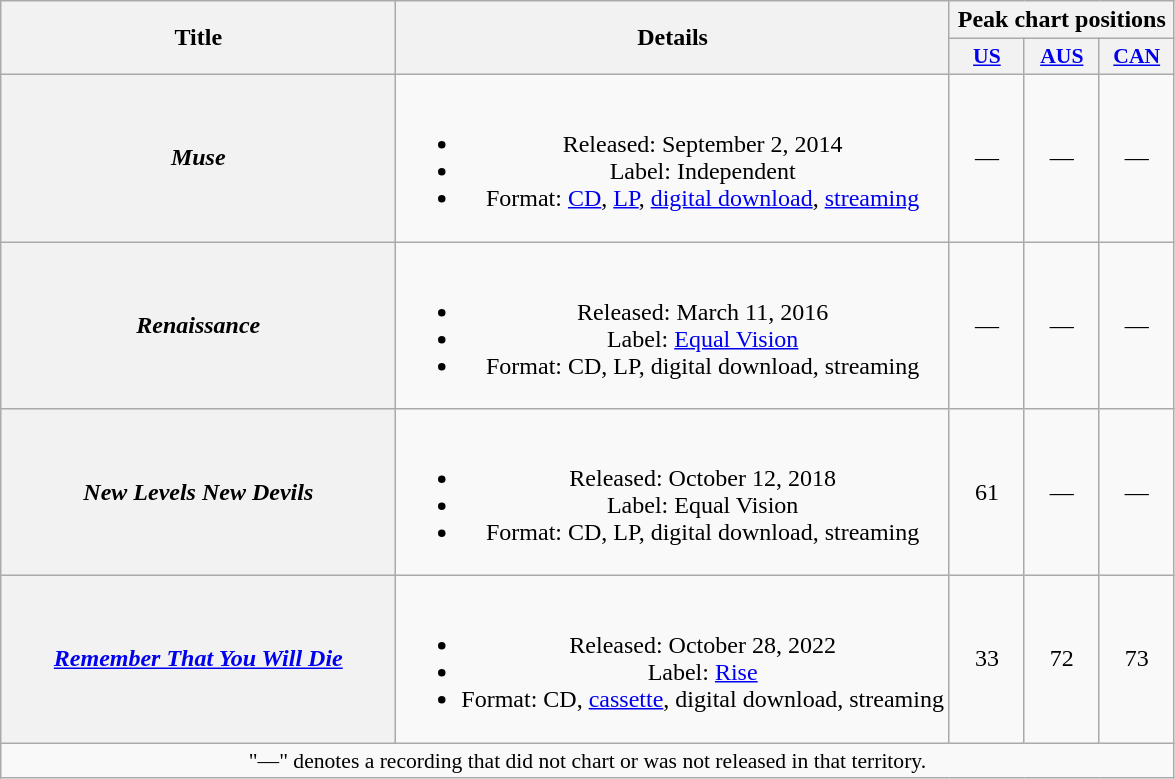<table class="wikitable plainrowheaders" style="text-align:center;">
<tr>
<th scope="col" rowspan="2" style="width:16em;">Title</th>
<th scope="col" rowspan="2">Details</th>
<th scope="col" colspan="3">Peak chart positions</th>
</tr>
<tr>
<th scope="col" style="width:3em;font-size:90%;"><a href='#'>US</a><br></th>
<th scope="col" style="width:3em;font-size:90%;"><a href='#'>AUS</a><br></th>
<th scope="col" style="width:3em;font-size:90%;"><a href='#'>CAN</a><br></th>
</tr>
<tr>
<th scope="row"><em>Muse</em></th>
<td><br><ul><li>Released: September 2, 2014</li><li>Label: Independent</li><li>Format: <a href='#'>CD</a>, <a href='#'>LP</a>, <a href='#'>digital download</a>, <a href='#'>streaming</a></li></ul></td>
<td>—</td>
<td>—</td>
<td>—</td>
</tr>
<tr>
<th scope="row"><em>Renaissance</em></th>
<td><br><ul><li>Released: March 11, 2016</li><li>Label: <a href='#'>Equal Vision</a></li><li>Format: CD, LP, digital download, streaming</li></ul></td>
<td>—</td>
<td>—</td>
<td>—</td>
</tr>
<tr>
<th scope="row"><em>New Levels New Devils</em></th>
<td><br><ul><li>Released: October 12, 2018</li><li>Label: Equal Vision</li><li>Format: CD, LP, digital download, streaming</li></ul></td>
<td>61</td>
<td>—</td>
<td>—</td>
</tr>
<tr>
<th scope="row"><em><a href='#'>Remember That You Will Die</a></em></th>
<td><br><ul><li>Released: October 28, 2022</li><li>Label: <a href='#'>Rise</a></li><li>Format: CD, <a href='#'>cassette</a>, digital download, streaming</li></ul></td>
<td>33</td>
<td>72</td>
<td>73</td>
</tr>
<tr>
<td colspan="10" style="font-size:90%">"—" denotes a recording that did not chart or was not released in that territory.</td>
</tr>
</table>
